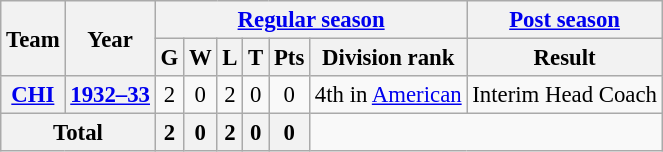<table class="wikitable" style="font-size: 95%; text-align:center;">
<tr>
<th rowspan="2">Team</th>
<th rowspan="2">Year</th>
<th colspan="6"><a href='#'>Regular season</a></th>
<th colspan="1"><a href='#'>Post season</a></th>
</tr>
<tr>
<th>G</th>
<th>W</th>
<th>L</th>
<th>T</th>
<th>Pts</th>
<th>Division rank</th>
<th>Result</th>
</tr>
<tr>
<th><a href='#'>CHI</a></th>
<th><a href='#'>1932–33</a></th>
<td>2</td>
<td>0</td>
<td>2</td>
<td>0</td>
<td>0</td>
<td>4th in <a href='#'>American</a></td>
<td>Interim Head Coach</td>
</tr>
<tr>
<th colspan="2">Total</th>
<th>2</th>
<th>0</th>
<th>2</th>
<th>0</th>
<th>0</th>
</tr>
</table>
